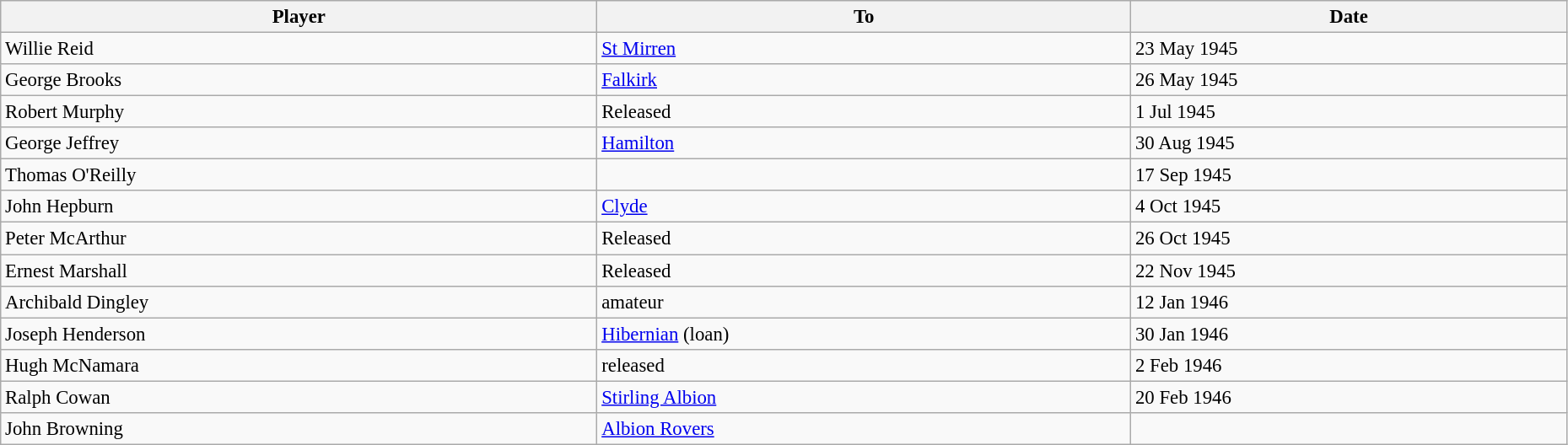<table class="wikitable" style="text-align:center; font-size:95%;width:98%; text-align:left">
<tr>
<th>Player</th>
<th>To</th>
<th>Date</th>
</tr>
<tr>
<td> Willie Reid</td>
<td> <a href='#'>St Mirren</a></td>
<td>23 May 1945</td>
</tr>
<tr>
<td> George Brooks</td>
<td> <a href='#'>Falkirk</a></td>
<td>26 May 1945</td>
</tr>
<tr>
<td> Robert Murphy</td>
<td> Released</td>
<td>1 Jul 1945</td>
</tr>
<tr>
<td> George Jeffrey</td>
<td> <a href='#'>Hamilton</a></td>
<td>30 Aug 1945</td>
</tr>
<tr>
<td> Thomas O'Reilly</td>
<td></td>
<td>17 Sep 1945</td>
</tr>
<tr>
<td> John Hepburn</td>
<td> <a href='#'>Clyde</a></td>
<td>4 Oct 1945</td>
</tr>
<tr>
<td> Peter McArthur</td>
<td> Released</td>
<td>26 Oct 1945</td>
</tr>
<tr>
<td> Ernest Marshall</td>
<td> Released</td>
<td>22 Nov 1945</td>
</tr>
<tr>
<td> Archibald Dingley</td>
<td> amateur</td>
<td>12 Jan 1946</td>
</tr>
<tr>
<td> Joseph Henderson</td>
<td> <a href='#'>Hibernian</a> (loan)</td>
<td>30 Jan 1946</td>
</tr>
<tr>
<td> Hugh McNamara</td>
<td> released</td>
<td>2 Feb 1946</td>
</tr>
<tr>
<td> Ralph Cowan</td>
<td> <a href='#'>Stirling Albion</a></td>
<td>20 Feb 1946</td>
</tr>
<tr>
<td> John Browning</td>
<td> <a href='#'>Albion Rovers</a></td>
<td></td>
</tr>
</table>
